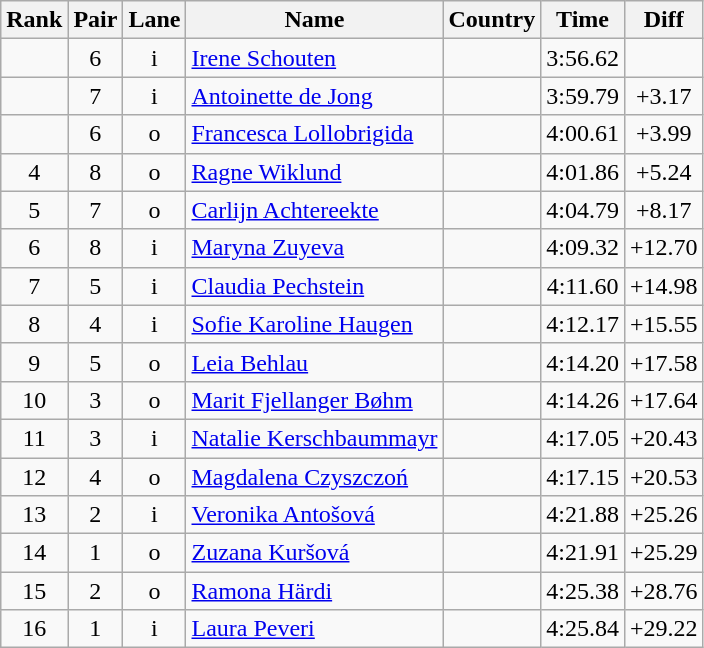<table class="wikitable sortable" style="text-align:center">
<tr>
<th>Rank</th>
<th>Pair</th>
<th>Lane</th>
<th>Name</th>
<th>Country</th>
<th>Time</th>
<th>Diff</th>
</tr>
<tr>
<td></td>
<td>6</td>
<td>i</td>
<td align=left><a href='#'>Irene Schouten</a></td>
<td align=left></td>
<td>3:56.62</td>
<td></td>
</tr>
<tr>
<td></td>
<td>7</td>
<td>i</td>
<td align=left><a href='#'>Antoinette de Jong</a></td>
<td align=left></td>
<td>3:59.79</td>
<td>+3.17</td>
</tr>
<tr>
<td></td>
<td>6</td>
<td>o</td>
<td align=left><a href='#'>Francesca Lollobrigida</a></td>
<td align=left></td>
<td>4:00.61</td>
<td>+3.99</td>
</tr>
<tr>
<td>4</td>
<td>8</td>
<td>o</td>
<td align=left><a href='#'>Ragne Wiklund</a></td>
<td align=left></td>
<td>4:01.86</td>
<td>+5.24</td>
</tr>
<tr>
<td>5</td>
<td>7</td>
<td>o</td>
<td align=left><a href='#'>Carlijn Achtereekte</a></td>
<td align=left></td>
<td>4:04.79</td>
<td>+8.17</td>
</tr>
<tr>
<td>6</td>
<td>8</td>
<td>i</td>
<td align=left><a href='#'>Maryna Zuyeva</a></td>
<td align=left></td>
<td>4:09.32</td>
<td>+12.70</td>
</tr>
<tr>
<td>7</td>
<td>5</td>
<td>i</td>
<td align=left><a href='#'>Claudia Pechstein</a></td>
<td align=left></td>
<td>4:11.60</td>
<td>+14.98</td>
</tr>
<tr>
<td>8</td>
<td>4</td>
<td>i</td>
<td align=left><a href='#'>Sofie Karoline Haugen</a></td>
<td align=left></td>
<td>4:12.17</td>
<td>+15.55</td>
</tr>
<tr>
<td>9</td>
<td>5</td>
<td>o</td>
<td align=left><a href='#'>Leia Behlau</a></td>
<td align=left></td>
<td>4:14.20</td>
<td>+17.58</td>
</tr>
<tr>
<td>10</td>
<td>3</td>
<td>o</td>
<td align=left><a href='#'>Marit Fjellanger Bøhm</a></td>
<td align=left></td>
<td>4:14.26</td>
<td>+17.64</td>
</tr>
<tr>
<td>11</td>
<td>3</td>
<td>i</td>
<td align=left><a href='#'>Natalie Kerschbaummayr</a></td>
<td align=left></td>
<td>4:17.05</td>
<td>+20.43</td>
</tr>
<tr>
<td>12</td>
<td>4</td>
<td>o</td>
<td align=left><a href='#'>Magdalena Czyszczoń</a></td>
<td align=left></td>
<td>4:17.15</td>
<td>+20.53</td>
</tr>
<tr>
<td>13</td>
<td>2</td>
<td>i</td>
<td align=left><a href='#'>Veronika Antošová</a></td>
<td align=left></td>
<td>4:21.88</td>
<td>+25.26</td>
</tr>
<tr>
<td>14</td>
<td>1</td>
<td>o</td>
<td align=left><a href='#'>Zuzana Kuršová</a></td>
<td align=left></td>
<td>4:21.91</td>
<td>+25.29</td>
</tr>
<tr>
<td>15</td>
<td>2</td>
<td>o</td>
<td align=left><a href='#'>Ramona Härdi</a></td>
<td align=left></td>
<td>4:25.38</td>
<td>+28.76</td>
</tr>
<tr>
<td>16</td>
<td>1</td>
<td>i</td>
<td align=left><a href='#'>Laura Peveri</a></td>
<td align=left></td>
<td>4:25.84</td>
<td>+29.22</td>
</tr>
</table>
